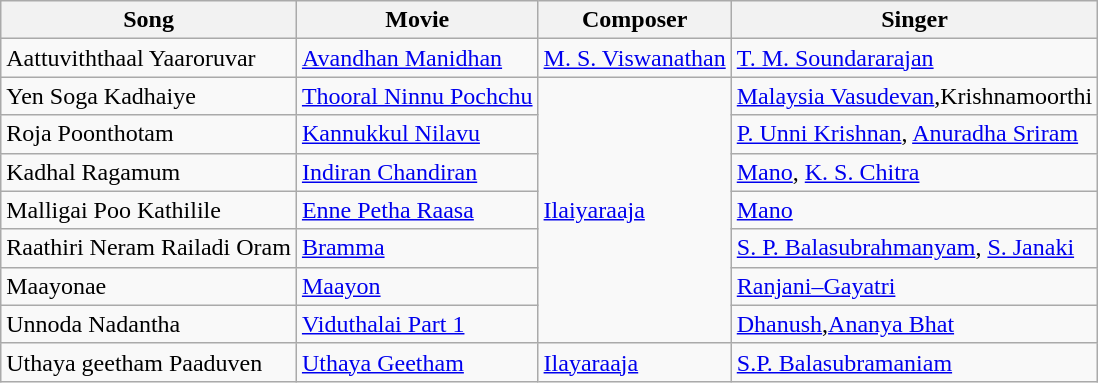<table class="wikitable">
<tr>
<th>Song</th>
<th>Movie</th>
<th>Composer</th>
<th>Singer</th>
</tr>
<tr>
<td>Aattuviththaal Yaaroruvar</td>
<td><a href='#'>Avandhan Manidhan</a></td>
<td><a href='#'>M. S. Viswanathan</a></td>
<td><a href='#'>T. M. Soundararajan</a></td>
</tr>
<tr>
<td>Yen Soga Kadhaiye</td>
<td><a href='#'>Thooral Ninnu Pochchu</a></td>
<td rowspan=7><a href='#'>Ilaiyaraaja</a></td>
<td><a href='#'>Malaysia Vasudevan</a>,Krishnamoorthi</td>
</tr>
<tr>
<td>Roja Poonthotam</td>
<td><a href='#'>Kannukkul Nilavu</a></td>
<td><a href='#'>P. Unni Krishnan</a>, <a href='#'>Anuradha Sriram</a></td>
</tr>
<tr>
<td>Kadhal Ragamum</td>
<td><a href='#'>Indiran Chandiran</a></td>
<td><a href='#'>Mano</a>, <a href='#'>K. S. Chitra</a></td>
</tr>
<tr>
<td>Malligai Poo Kathilile</td>
<td><a href='#'>Enne Petha Raasa</a></td>
<td><a href='#'>Mano</a></td>
</tr>
<tr>
<td>Raathiri Neram Railadi Oram</td>
<td><a href='#'>Bramma</a></td>
<td><a href='#'>S. P. Balasubrahmanyam</a>, <a href='#'>S. Janaki</a></td>
</tr>
<tr>
<td>Maayonae</td>
<td><a href='#'>Maayon</a></td>
<td><a href='#'>Ranjani–Gayatri</a></td>
</tr>
<tr>
<td>Unnoda Nadantha</td>
<td><a href='#'>Viduthalai Part 1</a></td>
<td><a href='#'>Dhanush</a>,<a href='#'>Ananya Bhat</a></td>
</tr>
<tr>
<td>Uthaya geetham Paaduven</td>
<td><a href='#'>Uthaya Geetham</a></td>
<td><a href='#'>Ilayaraaja</a></td>
<td><a href='#'>S.P. Balasubramaniam</a></td>
</tr>
</table>
